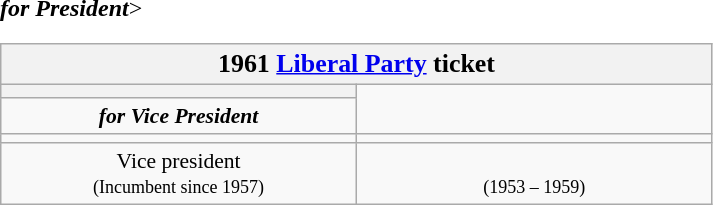<table class=wikitable style="font-size:90%; text-align:center">
<tr>
<th colspan=2><big>1961 <a href='#'>Liberal Party</a> ticket</big></th>
</tr>
<tr>
<th style="width:3em; font-size:135%; background:></th>
<th style="width:3em; font-size:135%; background:></th>
</tr>
<tr style="color:#000; font-size:100%; background:#>
<td style="width:200px;"><strong><em>for President</em></strong></td>
<td style="width:200px;"><strong><em>for Vice President</em></strong></td>
</tr>
<tr <--Do not add a generic image here, that would be forbidden under WP:IPH-->>
<td></td>
<td></td>
</tr>
<tr>
<td style=width:16em>Vice president<br><small>(Incumbent since 1957)</small></td>
<td style=width:16em><br><small>(1953 – 1959)</small></td>
</tr>
</table>
